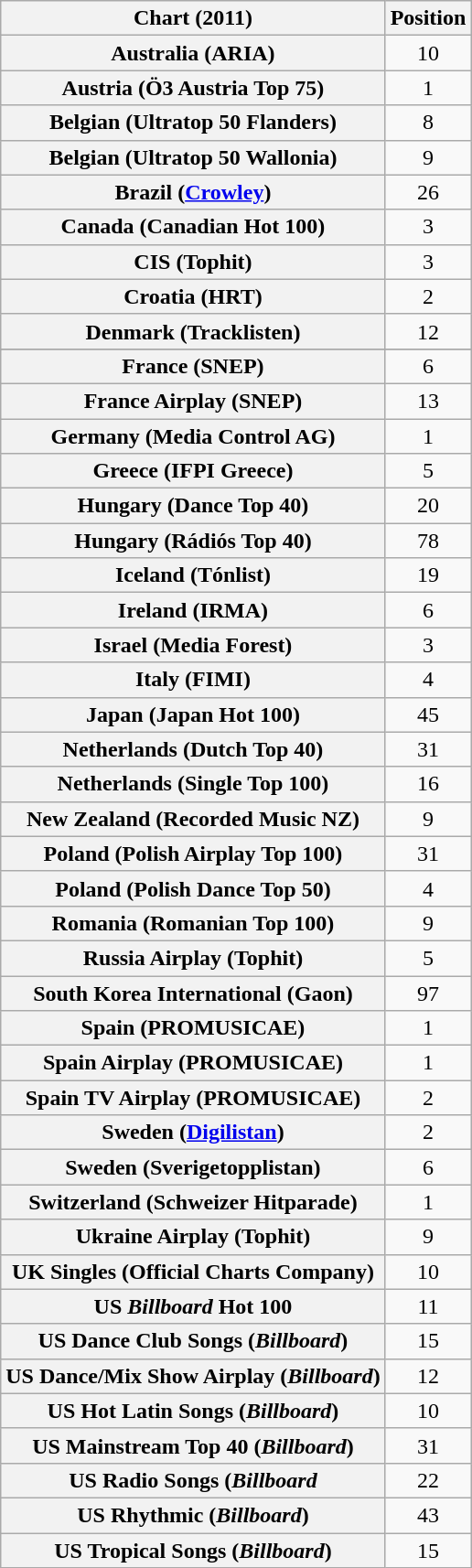<table class="wikitable plainrowheaders sortable" style="text-align:center;">
<tr>
<th scope="col">Chart (2011)</th>
<th scope="col">Position</th>
</tr>
<tr>
<th scope="row">Australia (ARIA)</th>
<td>10</td>
</tr>
<tr>
<th scope="row">Austria (Ö3 Austria Top 75)</th>
<td>1</td>
</tr>
<tr>
<th scope="row">Belgian (Ultratop 50 Flanders)</th>
<td align="center">8</td>
</tr>
<tr>
<th scope="row">Belgian (Ultratop 50 Wallonia)</th>
<td align="center">9</td>
</tr>
<tr>
<th scope="row">Brazil (<a href='#'>Crowley</a>)</th>
<td>26</td>
</tr>
<tr>
<th scope="row">Canada (Canadian Hot 100)</th>
<td>3</td>
</tr>
<tr>
<th scope="row">CIS (Tophit)</th>
<td>3</td>
</tr>
<tr>
<th scope="row">Croatia (HRT)</th>
<td>2</td>
</tr>
<tr>
<th scope="row">Denmark (Tracklisten)</th>
<td>12</td>
</tr>
<tr>
</tr>
<tr>
<th scope="row">France (SNEP)</th>
<td>6</td>
</tr>
<tr>
<th scope="row">France Airplay (SNEP)</th>
<td>13</td>
</tr>
<tr>
<th scope="row">Germany (Media Control AG)</th>
<td>1</td>
</tr>
<tr>
<th scope="row">Greece (IFPI Greece)</th>
<td>5</td>
</tr>
<tr>
<th scope="row">Hungary (Dance Top 40)</th>
<td style="text-align:center;">20</td>
</tr>
<tr>
<th scope="row">Hungary (Rádiós Top 40)</th>
<td style="text-align:center;">78</td>
</tr>
<tr>
<th scope="row">Iceland (Tónlist)</th>
<td style="text-align:center;">19</td>
</tr>
<tr>
<th scope="row">Ireland (IRMA)</th>
<td style="text-align:center;">6</td>
</tr>
<tr>
<th scope="row">Israel (Media Forest)</th>
<td style="text-align:center;">3</td>
</tr>
<tr>
<th scope="row">Italy (FIMI)</th>
<td>4</td>
</tr>
<tr>
<th scope="row">Japan (Japan Hot 100)</th>
<td>45</td>
</tr>
<tr>
<th scope="row">Netherlands (Dutch Top 40)</th>
<td>31</td>
</tr>
<tr>
<th scope="row">Netherlands (Single Top 100)</th>
<td>16</td>
</tr>
<tr>
<th scope="row">New Zealand (Recorded Music NZ)</th>
<td>9</td>
</tr>
<tr>
<th scope="row">Poland (Polish Airplay Top 100)</th>
<td style="text-align:center;">31</td>
</tr>
<tr>
<th scope="row">Poland (Polish Dance Top 50)</th>
<td>4</td>
</tr>
<tr>
<th scope="row">Romania (Romanian Top 100)</th>
<td>9</td>
</tr>
<tr>
<th scope="row">Russia Airplay (Tophit)</th>
<td style="text-align:center;">5</td>
</tr>
<tr>
<th scope="row">South Korea International (Gaon)</th>
<td>97</td>
</tr>
<tr>
<th scope="row">Spain (PROMUSICAE)</th>
<td>1</td>
</tr>
<tr>
<th scope="row">Spain Airplay (PROMUSICAE)</th>
<td>1</td>
</tr>
<tr>
<th scope="row">Spain TV Airplay (PROMUSICAE)</th>
<td>2</td>
</tr>
<tr>
<th scope="row">Sweden (<a href='#'>Digilistan</a>)</th>
<td>2</td>
</tr>
<tr>
<th scope="row">Sweden (Sverigetopplistan)</th>
<td>6</td>
</tr>
<tr>
<th scope="row">Switzerland (Schweizer Hitparade)</th>
<td>1</td>
</tr>
<tr>
<th scope="row">Ukraine Airplay (Tophit)</th>
<td style="text-align:center;">9</td>
</tr>
<tr>
<th scope="row">UK Singles (Official Charts Company)</th>
<td>10</td>
</tr>
<tr>
<th scope="row">US <em>Billboard</em> Hot 100</th>
<td>11</td>
</tr>
<tr>
<th scope="row">US Dance Club Songs (<em>Billboard</em>)</th>
<td>15</td>
</tr>
<tr>
<th scope="row">US Dance/Mix Show Airplay (<em>Billboard</em>)</th>
<td>12</td>
</tr>
<tr>
<th scope="row">US Hot Latin Songs (<em>Billboard</em>)</th>
<td>10</td>
</tr>
<tr>
<th scope="row">US Mainstream Top 40 (<em>Billboard</em>)</th>
<td align="center">31</td>
</tr>
<tr>
<th scope="row">US Radio Songs (<em>Billboard</em></th>
<td>22</td>
</tr>
<tr>
<th scope="row">US Rhythmic (<em>Billboard</em>)</th>
<td>43</td>
</tr>
<tr>
<th scope="row">US Tropical Songs (<em>Billboard</em>)</th>
<td>15</td>
</tr>
</table>
